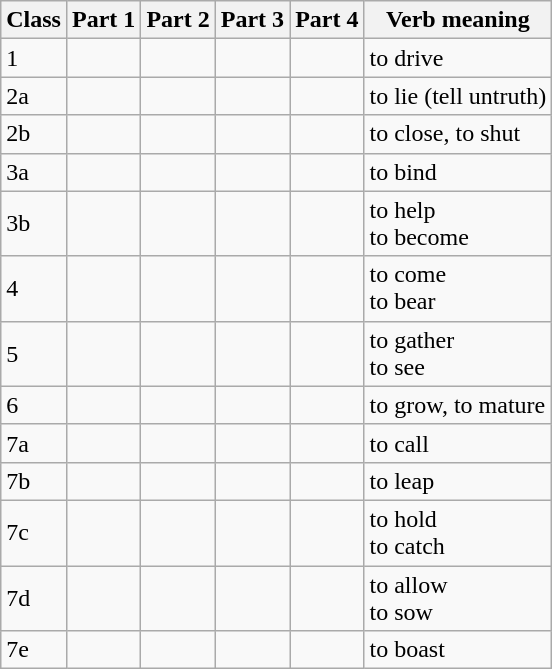<table class="wikitable">
<tr>
<th>Class</th>
<th>Part 1</th>
<th>Part 2</th>
<th>Part 3</th>
<th>Part 4</th>
<th>Verb meaning</th>
</tr>
<tr>
<td>1</td>
<td></td>
<td></td>
<td></td>
<td></td>
<td>to drive</td>
</tr>
<tr>
<td>2a</td>
<td></td>
<td></td>
<td></td>
<td></td>
<td>to lie (tell untruth)</td>
</tr>
<tr>
<td>2b</td>
<td></td>
<td></td>
<td></td>
<td></td>
<td>to close, to shut</td>
</tr>
<tr>
<td>3a</td>
<td></td>
<td></td>
<td></td>
<td></td>
<td>to bind</td>
</tr>
<tr>
<td>3b</td>
<td></td>
<td></td>
<td></td>
<td></td>
<td>to help<br>to become</td>
</tr>
<tr>
<td>4</td>
<td></td>
<td></td>
<td></td>
<td></td>
<td>to come<br>to bear</td>
</tr>
<tr>
<td>5</td>
<td></td>
<td></td>
<td></td>
<td></td>
<td>to gather<br>to see</td>
</tr>
<tr>
<td>6</td>
<td></td>
<td></td>
<td></td>
<td></td>
<td>to grow, to mature</td>
</tr>
<tr>
<td>7a</td>
<td></td>
<td></td>
<td></td>
<td></td>
<td>to call</td>
</tr>
<tr>
<td>7b</td>
<td></td>
<td></td>
<td></td>
<td></td>
<td>to leap</td>
</tr>
<tr>
<td>7c</td>
<td></td>
<td></td>
<td></td>
<td></td>
<td>to hold<br>to catch</td>
</tr>
<tr>
<td>7d</td>
<td></td>
<td></td>
<td></td>
<td></td>
<td>to allow<br>to sow</td>
</tr>
<tr>
<td>7e</td>
<td></td>
<td></td>
<td></td>
<td></td>
<td>to boast</td>
</tr>
</table>
